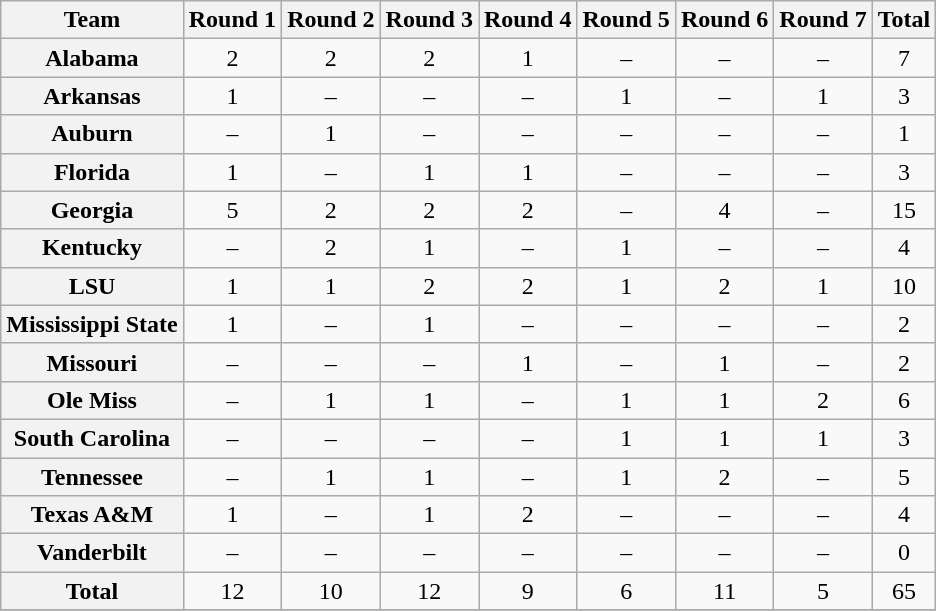<table class="wikitable sortable" style="text-align: center;">
<tr>
<th>Team</th>
<th>Round 1</th>
<th>Round 2</th>
<th>Round 3</th>
<th>Round 4</th>
<th>Round 5</th>
<th>Round 6</th>
<th>Round 7</th>
<th>Total</th>
</tr>
<tr>
<th style=>Alabama</th>
<td>2</td>
<td>2</td>
<td>2</td>
<td>1</td>
<td>–</td>
<td>–</td>
<td>–</td>
<td>7</td>
</tr>
<tr>
<th style=>Arkansas</th>
<td>1</td>
<td>–</td>
<td>–</td>
<td>–</td>
<td>1</td>
<td>–</td>
<td>1</td>
<td>3</td>
</tr>
<tr>
<th style=>Auburn</th>
<td>–</td>
<td>1</td>
<td>–</td>
<td>–</td>
<td>–</td>
<td>–</td>
<td>–</td>
<td>1</td>
</tr>
<tr>
<th style=>Florida</th>
<td>1</td>
<td>–</td>
<td>1</td>
<td>1</td>
<td>–</td>
<td>–</td>
<td>–</td>
<td>3</td>
</tr>
<tr>
<th style=>Georgia</th>
<td>5</td>
<td>2</td>
<td>2</td>
<td>2</td>
<td>–</td>
<td>4</td>
<td>–</td>
<td>15</td>
</tr>
<tr>
<th style=>Kentucky</th>
<td>–</td>
<td>2</td>
<td>1</td>
<td>–</td>
<td>1</td>
<td>–</td>
<td>–</td>
<td>4</td>
</tr>
<tr>
<th style=>LSU</th>
<td>1</td>
<td>1</td>
<td>2</td>
<td>2</td>
<td>1</td>
<td>2</td>
<td>1</td>
<td>10</td>
</tr>
<tr>
<th style=>Mississippi State</th>
<td>1</td>
<td>–</td>
<td>1</td>
<td>–</td>
<td>–</td>
<td>–</td>
<td>–</td>
<td>2</td>
</tr>
<tr>
<th style=>Missouri</th>
<td>–</td>
<td>–</td>
<td>–</td>
<td>1</td>
<td>–</td>
<td>1</td>
<td>–</td>
<td>2</td>
</tr>
<tr>
<th style=>Ole Miss</th>
<td>–</td>
<td>1</td>
<td>1</td>
<td>–</td>
<td>1</td>
<td>1</td>
<td>2</td>
<td>6</td>
</tr>
<tr>
<th style=>South Carolina</th>
<td>–</td>
<td>–</td>
<td>–</td>
<td>–</td>
<td>1</td>
<td>1</td>
<td>1</td>
<td>3</td>
</tr>
<tr>
<th style=>Tennessee</th>
<td>–</td>
<td>1</td>
<td>1</td>
<td>–</td>
<td>1</td>
<td>2</td>
<td>–</td>
<td>5</td>
</tr>
<tr>
<th style=>Texas A&M</th>
<td>1</td>
<td>–</td>
<td>1</td>
<td>2</td>
<td>–</td>
<td>–</td>
<td>–</td>
<td>4</td>
</tr>
<tr>
<th style=>Vanderbilt</th>
<td>–</td>
<td>–</td>
<td>–</td>
<td>–</td>
<td>–</td>
<td>–</td>
<td>–</td>
<td>0</td>
</tr>
<tr>
<th>Total</th>
<td>12</td>
<td>10</td>
<td>12</td>
<td>9</td>
<td>6</td>
<td>11</td>
<td>5</td>
<td>65</td>
</tr>
<tr>
</tr>
</table>
